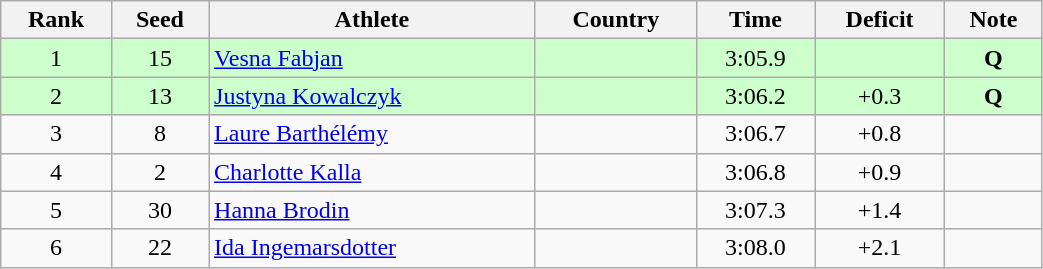<table class="wikitable sortable" style="text-align:center" width=55%>
<tr>
<th>Rank</th>
<th>Seed</th>
<th>Athlete</th>
<th>Country</th>
<th>Time</th>
<th>Deficit</th>
<th>Note</th>
</tr>
<tr bgcolor=ccffcc>
<td>1</td>
<td>15</td>
<td align=left><a href='#'>Vesna Fabjan</a></td>
<td align=left></td>
<td>3:05.9</td>
<td></td>
<td><strong>Q</strong></td>
</tr>
<tr bgcolor=ccffcc>
<td>2</td>
<td>13</td>
<td align=left><a href='#'>Justyna Kowalczyk</a></td>
<td align=left></td>
<td>3:06.2</td>
<td>+0.3</td>
<td><strong>Q</strong></td>
</tr>
<tr>
<td>3</td>
<td>8</td>
<td align=left><a href='#'>Laure Barthélémy</a></td>
<td align=left></td>
<td>3:06.7</td>
<td>+0.8</td>
<td></td>
</tr>
<tr>
<td>4</td>
<td>2</td>
<td align=left><a href='#'>Charlotte Kalla</a></td>
<td align=left></td>
<td>3:06.8</td>
<td>+0.9</td>
<td></td>
</tr>
<tr>
<td>5</td>
<td>30</td>
<td align=left><a href='#'>Hanna Brodin</a></td>
<td align=left></td>
<td>3:07.3</td>
<td>+1.4</td>
<td></td>
</tr>
<tr>
<td>6</td>
<td>22</td>
<td align=left><a href='#'>Ida Ingemarsdotter</a></td>
<td align=left></td>
<td>3:08.0</td>
<td>+2.1</td>
<td></td>
</tr>
</table>
